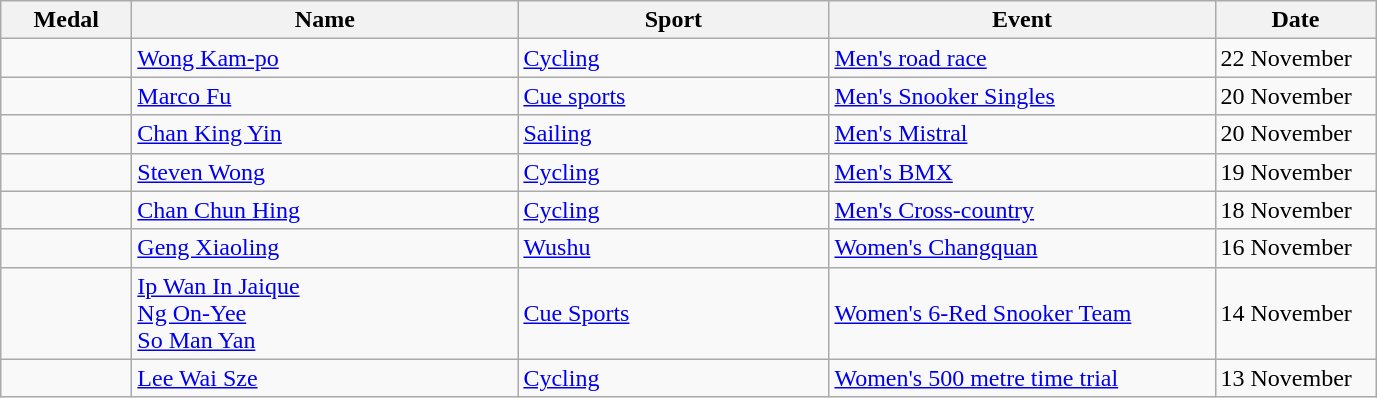<table class="wikitable sortable" style="font-size:100%">
<tr>
<th width="80">Medal</th>
<th width="250">Name</th>
<th width="200">Sport</th>
<th width="250">Event</th>
<th width="100">Date</th>
</tr>
<tr>
<td></td>
<td><a href='#'>Wong Kam-po</a></td>
<td><a href='#'>Cycling</a></td>
<td><a href='#'>Men's road race</a></td>
<td>22 November</td>
</tr>
<tr>
<td></td>
<td><a href='#'>Marco Fu</a></td>
<td><a href='#'>Cue sports</a></td>
<td><a href='#'>Men's Snooker Singles</a></td>
<td>20 November</td>
</tr>
<tr>
<td></td>
<td><a href='#'>Chan King Yin</a></td>
<td><a href='#'>Sailing</a></td>
<td><a href='#'>Men's Mistral</a></td>
<td>20 November</td>
</tr>
<tr>
<td></td>
<td><a href='#'>Steven Wong</a></td>
<td><a href='#'>Cycling</a></td>
<td><a href='#'>Men's BMX</a></td>
<td>19 November</td>
</tr>
<tr>
<td></td>
<td><a href='#'>Chan Chun Hing</a></td>
<td><a href='#'>Cycling</a></td>
<td><a href='#'>Men's Cross-country</a></td>
<td>18 November</td>
</tr>
<tr>
<td></td>
<td><a href='#'>Geng Xiaoling</a></td>
<td><a href='#'>Wushu</a></td>
<td><a href='#'>Women's Changquan</a></td>
<td>16 November</td>
</tr>
<tr>
<td></td>
<td><a href='#'>Ip Wan In Jaique</a><br> <a href='#'>Ng On-Yee</a> <br> <a href='#'>So Man Yan</a></td>
<td><a href='#'>Cue Sports</a></td>
<td><a href='#'>Women's 6-Red Snooker Team</a></td>
<td>14 November</td>
</tr>
<tr>
<td></td>
<td><a href='#'>Lee Wai Sze</a></td>
<td><a href='#'>Cycling</a></td>
<td><a href='#'>Women's 500 metre time trial</a></td>
<td>13 November</td>
</tr>
</table>
